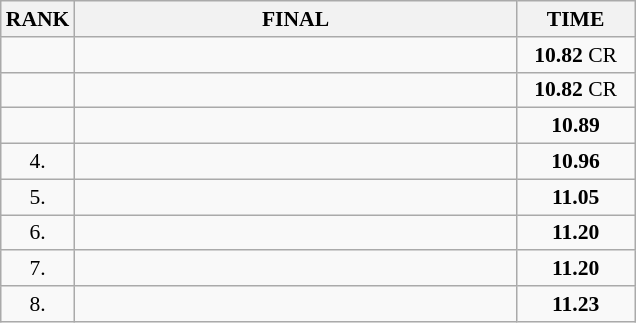<table class="wikitable" style="border-collapse: collapse; font-size: 90%;">
<tr>
<th>RANK</th>
<th style="width: 20em">FINAL</th>
<th style="width: 5em">TIME</th>
</tr>
<tr>
<td align="center"></td>
<td></td>
<td align="center"><strong>10.82</strong> CR</td>
</tr>
<tr>
<td align="center"></td>
<td></td>
<td align="center"><strong>10.82</strong> CR</td>
</tr>
<tr>
<td align="center"></td>
<td></td>
<td align="center"><strong>10.89</strong></td>
</tr>
<tr>
<td align="center">4.</td>
<td></td>
<td align="center"><strong>10.96</strong></td>
</tr>
<tr>
<td align="center">5.</td>
<td></td>
<td align="center"><strong>11.05</strong></td>
</tr>
<tr>
<td align="center">6.</td>
<td></td>
<td align="center"><strong>11.20</strong></td>
</tr>
<tr>
<td align="center">7.</td>
<td></td>
<td align="center"><strong>11.20</strong></td>
</tr>
<tr>
<td align="center">8.</td>
<td></td>
<td align="center"><strong>11.23</strong></td>
</tr>
</table>
